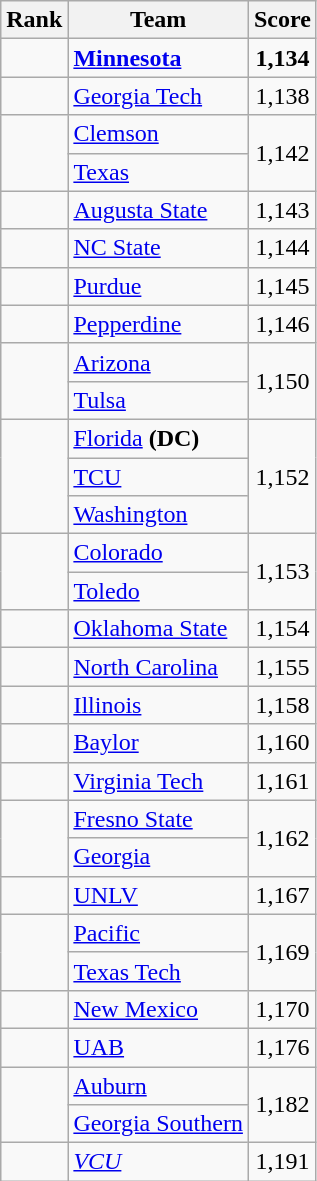<table class="wikitable sortable" style="text-align:center">
<tr>
<th dat-sort-type=number>Rank</th>
<th>Team</th>
<th>Score</th>
</tr>
<tr>
<td></td>
<td align=left><strong><a href='#'>Minnesota</a></strong></td>
<td><strong>1,134</strong></td>
</tr>
<tr>
<td></td>
<td align=left><a href='#'>Georgia Tech</a></td>
<td>1,138</td>
</tr>
<tr>
<td rowspan=2></td>
<td align=left><a href='#'>Clemson</a></td>
<td rowspan=2>1,142</td>
</tr>
<tr>
<td align=left><a href='#'>Texas</a></td>
</tr>
<tr>
<td></td>
<td align=left><a href='#'>Augusta State</a></td>
<td>1,143</td>
</tr>
<tr>
<td></td>
<td align=left><a href='#'>NC State</a></td>
<td>1,144</td>
</tr>
<tr>
<td></td>
<td align=left><a href='#'>Purdue</a></td>
<td>1,145</td>
</tr>
<tr>
<td></td>
<td align=left><a href='#'>Pepperdine</a></td>
<td>1,146</td>
</tr>
<tr>
<td rowspan=2></td>
<td align=left><a href='#'>Arizona</a></td>
<td rowspan=2>1,150</td>
</tr>
<tr>
<td align=left><a href='#'>Tulsa</a></td>
</tr>
<tr>
<td rowspan=3></td>
<td align=left><a href='#'>Florida</a> <strong>(DC)</strong></td>
<td rowspan=3>1,152</td>
</tr>
<tr>
<td align=left><a href='#'>TCU</a></td>
</tr>
<tr>
<td align=left><a href='#'>Washington</a></td>
</tr>
<tr>
<td rowspan=2></td>
<td align=left><a href='#'>Colorado</a></td>
<td rowspan=2>1,153</td>
</tr>
<tr>
<td align=left><a href='#'>Toledo</a></td>
</tr>
<tr>
<td></td>
<td align=left><a href='#'>Oklahoma State</a></td>
<td>1,154</td>
</tr>
<tr>
<td></td>
<td align=left><a href='#'>North Carolina</a></td>
<td>1,155</td>
</tr>
<tr>
<td></td>
<td align=left><a href='#'>Illinois</a></td>
<td>1,158</td>
</tr>
<tr>
<td></td>
<td align=left><a href='#'>Baylor</a></td>
<td>1,160</td>
</tr>
<tr>
<td></td>
<td align=left><a href='#'>Virginia Tech</a></td>
<td>1,161</td>
</tr>
<tr>
<td rowspan=2></td>
<td align=left><a href='#'>Fresno State</a></td>
<td rowspan=2>1,162</td>
</tr>
<tr>
<td align=left><a href='#'>Georgia</a></td>
</tr>
<tr>
<td></td>
<td align=left><a href='#'>UNLV</a></td>
<td>1,167</td>
</tr>
<tr>
<td rowspan=2></td>
<td align=left><a href='#'>Pacific</a></td>
<td rowspan=2>1,169</td>
</tr>
<tr>
<td align=left><a href='#'>Texas Tech</a></td>
</tr>
<tr>
<td></td>
<td align=left><a href='#'>New Mexico</a></td>
<td>1,170</td>
</tr>
<tr>
<td></td>
<td align=left><a href='#'>UAB</a></td>
<td>1,176</td>
</tr>
<tr>
<td rowspan=2></td>
<td align=left><a href='#'>Auburn</a></td>
<td rowspan=2>1,182</td>
</tr>
<tr>
<td align=left><a href='#'>Georgia Southern</a></td>
</tr>
<tr>
<td></td>
<td align=left><em><a href='#'>VCU</a></em></td>
<td>1,191</td>
</tr>
</table>
